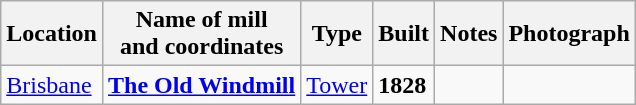<table class="wikitable">
<tr>
<th>Location</th>
<th>Name of mill<br>and coordinates</th>
<th>Type</th>
<th>Built</th>
<th>Notes</th>
<th>Photograph</th>
</tr>
<tr>
<td><a href='#'>Brisbane</a></td>
<td><strong><a href='#'>The Old Windmill</a></strong></td>
<td><a href='#'>Tower</a></td>
<td><strong>1828</strong></td>
<td></td>
<td></td>
</tr>
</table>
